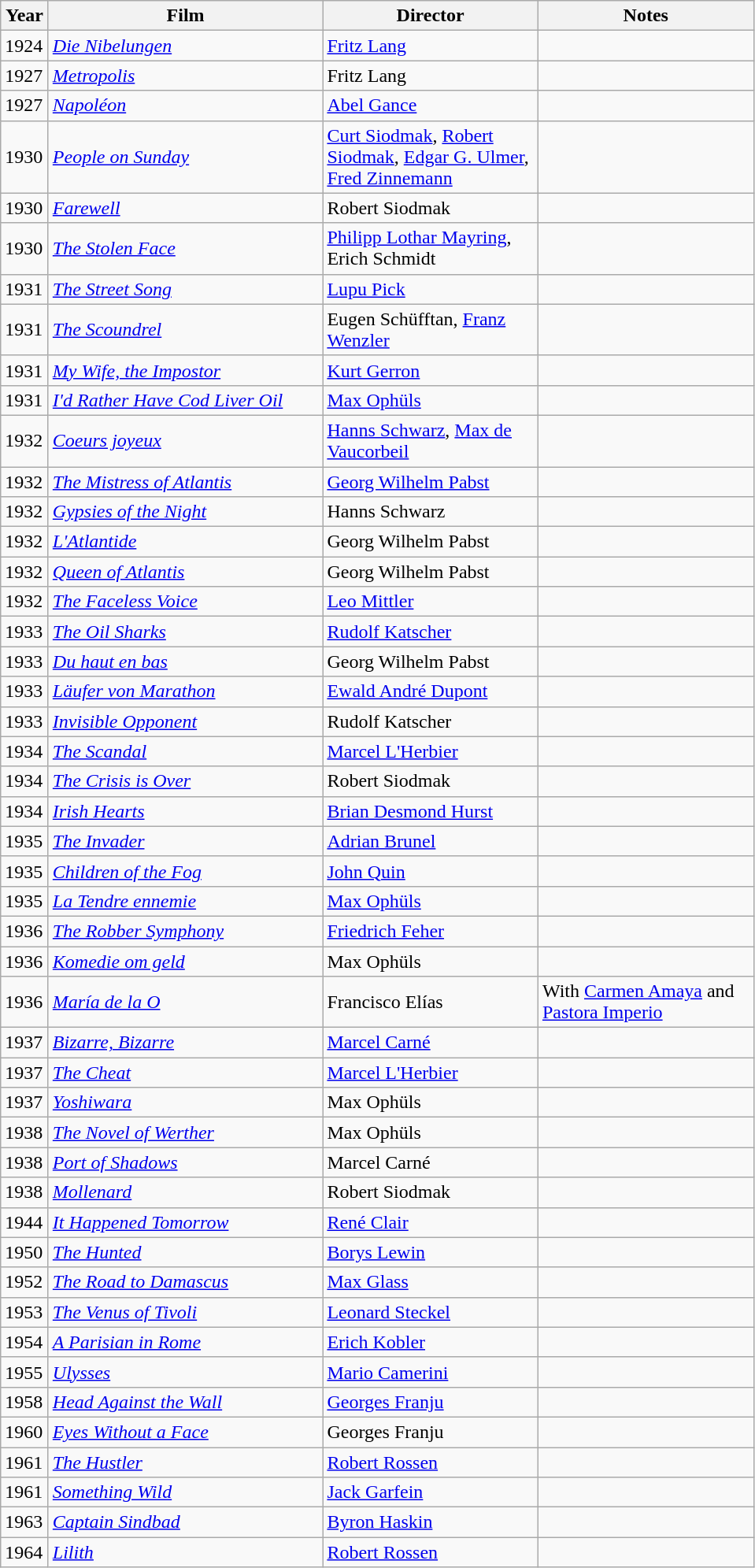<table class="wikitable">
<tr>
<th width="33">Year</th>
<th width="225">Film</th>
<th width="175">Director</th>
<th width="175">Notes</th>
</tr>
<tr>
<td>1924</td>
<td><em><a href='#'>Die Nibelungen</a></em></td>
<td><a href='#'>Fritz Lang</a></td>
<td></td>
</tr>
<tr>
<td>1927</td>
<td><em><a href='#'>Metropolis</a></em></td>
<td>Fritz Lang</td>
<td></td>
</tr>
<tr>
<td>1927</td>
<td><em><a href='#'>Napoléon</a></em></td>
<td><a href='#'>Abel Gance</a></td>
<td></td>
</tr>
<tr>
<td>1930</td>
<td><em><a href='#'>People on Sunday</a></em></td>
<td><a href='#'>Curt Siodmak</a>, <a href='#'>Robert Siodmak</a>, <a href='#'>Edgar G. Ulmer</a>, <a href='#'>Fred Zinnemann</a></td>
<td></td>
</tr>
<tr>
<td>1930</td>
<td><em><a href='#'>Farewell</a></em></td>
<td>Robert Siodmak</td>
<td></td>
</tr>
<tr>
<td>1930</td>
<td><em><a href='#'>The Stolen Face</a></em></td>
<td><a href='#'>Philipp Lothar Mayring</a>, Erich Schmidt</td>
<td></td>
</tr>
<tr>
<td>1931</td>
<td><em><a href='#'>The Street Song</a></em></td>
<td><a href='#'>Lupu Pick</a></td>
<td></td>
</tr>
<tr>
<td>1931</td>
<td><em><a href='#'>The Scoundrel</a></em></td>
<td>Eugen Schüfftan, <a href='#'>Franz Wenzler</a></td>
<td></td>
</tr>
<tr>
<td>1931</td>
<td><em><a href='#'>My Wife, the Impostor</a></em></td>
<td><a href='#'>Kurt Gerron</a></td>
<td></td>
</tr>
<tr>
<td>1931</td>
<td><em><a href='#'>I'd Rather Have Cod Liver Oil</a></em></td>
<td><a href='#'>Max Ophüls</a></td>
<td></td>
</tr>
<tr>
<td>1932</td>
<td><em><a href='#'>Coeurs joyeux</a></em></td>
<td><a href='#'>Hanns Schwarz</a>, <a href='#'>Max de Vaucorbeil</a></td>
<td></td>
</tr>
<tr>
<td>1932</td>
<td><em><a href='#'>The Mistress of Atlantis</a></em></td>
<td><a href='#'>Georg Wilhelm Pabst</a></td>
<td></td>
</tr>
<tr>
<td>1932</td>
<td><em><a href='#'>Gypsies of the Night</a></em></td>
<td>Hanns Schwarz</td>
<td></td>
</tr>
<tr>
<td>1932</td>
<td><em><a href='#'>L'Atlantide</a></em></td>
<td>Georg Wilhelm Pabst</td>
<td></td>
</tr>
<tr>
<td>1932</td>
<td><em><a href='#'>Queen of Atlantis</a></em></td>
<td>Georg Wilhelm Pabst</td>
<td></td>
</tr>
<tr>
<td>1932</td>
<td><em><a href='#'>The Faceless Voice</a></em></td>
<td><a href='#'>Leo Mittler</a></td>
<td></td>
</tr>
<tr>
<td>1933</td>
<td><em><a href='#'>The Oil Sharks</a></em></td>
<td><a href='#'>Rudolf Katscher</a></td>
<td></td>
</tr>
<tr>
<td>1933</td>
<td><em><a href='#'>Du haut en bas</a></em></td>
<td>Georg Wilhelm Pabst</td>
<td></td>
</tr>
<tr>
<td>1933</td>
<td><em><a href='#'>Läufer von Marathon</a></em></td>
<td><a href='#'>Ewald André Dupont</a></td>
<td></td>
</tr>
<tr>
<td>1933</td>
<td><em><a href='#'>Invisible Opponent</a></em></td>
<td>Rudolf Katscher</td>
<td></td>
</tr>
<tr>
<td>1934</td>
<td><em><a href='#'>The Scandal</a></em></td>
<td><a href='#'>Marcel L'Herbier</a></td>
<td></td>
</tr>
<tr>
<td>1934</td>
<td><em><a href='#'>The Crisis is Over</a></em></td>
<td>Robert Siodmak</td>
<td></td>
</tr>
<tr>
<td>1934</td>
<td><em><a href='#'>Irish Hearts</a></em></td>
<td><a href='#'>Brian Desmond Hurst</a></td>
<td></td>
</tr>
<tr>
<td>1935</td>
<td><em><a href='#'>The Invader</a></em></td>
<td><a href='#'>Adrian Brunel</a></td>
<td></td>
</tr>
<tr>
<td>1935</td>
<td><em><a href='#'>Children of the Fog</a></em></td>
<td><a href='#'>John Quin</a></td>
<td></td>
</tr>
<tr>
<td>1935</td>
<td><em><a href='#'>La Tendre ennemie</a></em></td>
<td><a href='#'>Max Ophüls</a></td>
<td></td>
</tr>
<tr>
<td>1936</td>
<td><em><a href='#'>The Robber Symphony</a></em></td>
<td><a href='#'>Friedrich Feher</a></td>
<td></td>
</tr>
<tr>
<td>1936</td>
<td><em><a href='#'>Komedie om geld</a></em></td>
<td>Max Ophüls</td>
<td></td>
</tr>
<tr>
<td>1936</td>
<td><em><a href='#'>María de la O</a></em></td>
<td>Francisco Elías</td>
<td>With <a href='#'>Carmen Amaya</a> and <a href='#'>Pastora Imperio</a></td>
</tr>
<tr>
<td>1937</td>
<td><em><a href='#'>Bizarre, Bizarre</a></em></td>
<td><a href='#'>Marcel Carné</a></td>
<td></td>
</tr>
<tr>
<td>1937</td>
<td><em><a href='#'>The Cheat</a></em></td>
<td><a href='#'>Marcel L'Herbier</a></td>
</tr>
<tr>
<td>1937</td>
<td><em><a href='#'>Yoshiwara</a></em></td>
<td>Max Ophüls</td>
<td></td>
</tr>
<tr>
<td>1938</td>
<td><em><a href='#'>The Novel of Werther</a></em></td>
<td>Max Ophüls</td>
<td></td>
</tr>
<tr>
<td>1938</td>
<td><em><a href='#'>Port of Shadows</a></em></td>
<td>Marcel Carné</td>
<td></td>
</tr>
<tr>
<td>1938</td>
<td><em><a href='#'>Mollenard</a></em></td>
<td>Robert Siodmak</td>
<td></td>
</tr>
<tr>
<td>1944</td>
<td><em><a href='#'>It Happened Tomorrow</a></em></td>
<td><a href='#'>René Clair</a></td>
<td></td>
</tr>
<tr>
<td>1950</td>
<td><em><a href='#'>The Hunted</a></em></td>
<td><a href='#'>Borys Lewin</a></td>
<td></td>
</tr>
<tr>
<td>1952</td>
<td><em><a href='#'>The Road to Damascus</a></em></td>
<td><a href='#'>Max Glass</a></td>
<td></td>
</tr>
<tr>
<td>1953</td>
<td><em><a href='#'>The Venus of Tivoli</a></em></td>
<td><a href='#'>Leonard Steckel</a></td>
<td></td>
</tr>
<tr>
<td>1954</td>
<td><em><a href='#'>A Parisian in Rome</a></em></td>
<td><a href='#'>Erich Kobler</a></td>
<td></td>
</tr>
<tr>
<td>1955</td>
<td><em><a href='#'>Ulysses</a></em></td>
<td><a href='#'>Mario Camerini</a></td>
<td></td>
</tr>
<tr>
<td>1958</td>
<td><em><a href='#'>Head Against the Wall</a></em></td>
<td><a href='#'>Georges Franju</a></td>
<td></td>
</tr>
<tr>
<td>1960</td>
<td><em><a href='#'>Eyes Without a Face</a></em></td>
<td>Georges Franju</td>
<td></td>
</tr>
<tr>
<td>1961</td>
<td><em><a href='#'>The Hustler</a></em></td>
<td><a href='#'>Robert Rossen</a></td>
<td></td>
</tr>
<tr>
<td>1961</td>
<td><em><a href='#'>Something Wild</a></em></td>
<td><a href='#'>Jack Garfein</a></td>
<td></td>
</tr>
<tr>
<td>1963</td>
<td><em><a href='#'>Captain Sindbad</a></em></td>
<td><a href='#'>Byron Haskin</a></td>
<td></td>
</tr>
<tr>
<td>1964</td>
<td><em><a href='#'>Lilith</a></em></td>
<td><a href='#'>Robert Rossen</a></td>
<td></td>
</tr>
</table>
